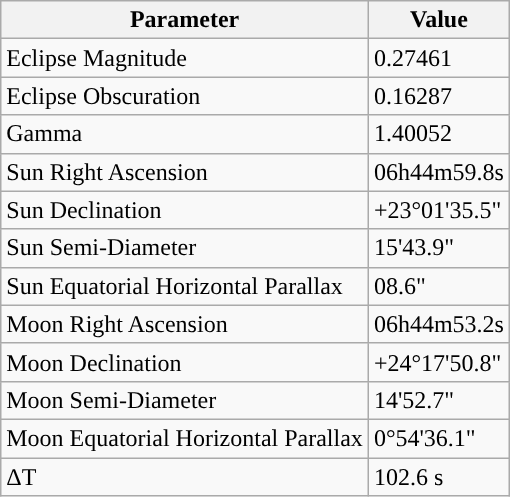<table class="wikitable">
<tr>
<th>Parameter</th>
<th>Value</th>
</tr>
<tr>
<td>Eclipse Magnitude</td>
<td>0.27461</td>
</tr>
<tr>
<td>Eclipse Obscuration</td>
<td>0.16287</td>
</tr>
<tr>
<td>Gamma</td>
<td>1.40052</td>
</tr>
<tr>
<td>Sun Right Ascension</td>
<td>06h44m59.8s</td>
</tr>
<tr>
<td>Sun Declination</td>
<td>+23°01'35.5"</td>
</tr>
<tr>
<td>Sun Semi-Diameter</td>
<td>15'43.9"</td>
</tr>
<tr>
<td>Sun Equatorial Horizontal Parallax</td>
<td>08.6"</td>
</tr>
<tr>
<td>Moon Right Ascension</td>
<td>06h44m53.2s</td>
</tr>
<tr>
<td>Moon Declination</td>
<td>+24°17'50.8"</td>
</tr>
<tr>
<td>Moon Semi-Diameter</td>
<td>14'52.7"</td>
</tr>
<tr>
<td>Moon Equatorial Horizontal Parallax</td>
<td>0°54'36.1"</td>
</tr>
<tr>
<td>ΔT</td>
<td>102.6 s</td>
</tr>
</table>
